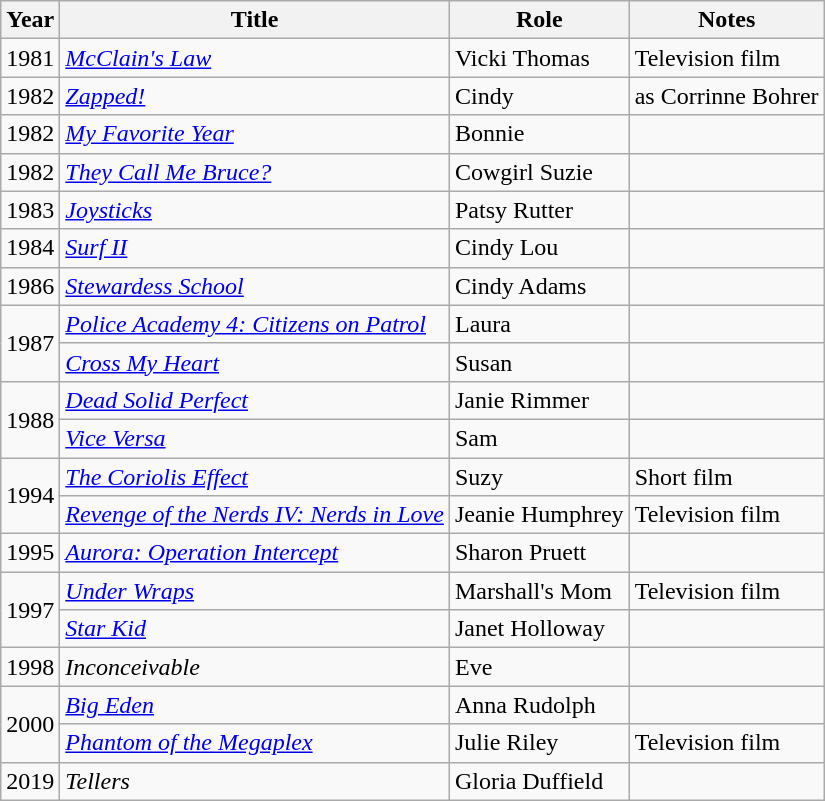<table class="wikitable sortable">
<tr>
<th>Year</th>
<th>Title</th>
<th>Role</th>
<th>Notes</th>
</tr>
<tr>
<td>1981</td>
<td><em><a href='#'>McClain's Law</a></em></td>
<td>Vicki Thomas</td>
<td>Television film</td>
</tr>
<tr>
<td>1982</td>
<td><em><a href='#'>Zapped!</a></em></td>
<td>Cindy</td>
<td>as Corrinne Bohrer</td>
</tr>
<tr>
<td>1982</td>
<td><em><a href='#'>My Favorite Year</a></em></td>
<td>Bonnie</td>
<td></td>
</tr>
<tr>
<td>1982</td>
<td><em><a href='#'>They Call Me Bruce?</a></em></td>
<td>Cowgirl Suzie</td>
<td></td>
</tr>
<tr>
<td>1983</td>
<td><em><a href='#'>Joysticks</a></em></td>
<td>Patsy Rutter</td>
<td></td>
</tr>
<tr>
<td>1984</td>
<td><em><a href='#'>Surf II</a></em></td>
<td>Cindy Lou</td>
<td></td>
</tr>
<tr>
<td>1986</td>
<td><em><a href='#'>Stewardess School</a></em></td>
<td>Cindy Adams</td>
<td></td>
</tr>
<tr>
<td rowspan="2">1987</td>
<td><em><a href='#'>Police Academy 4: Citizens on Patrol</a></em></td>
<td>Laura</td>
<td></td>
</tr>
<tr>
<td><em><a href='#'>Cross My Heart</a></em></td>
<td>Susan</td>
<td></td>
</tr>
<tr>
<td rowspan="2">1988</td>
<td><em><a href='#'>Dead Solid Perfect</a></em></td>
<td>Janie Rimmer</td>
<td></td>
</tr>
<tr>
<td><em><a href='#'>Vice Versa</a></em></td>
<td>Sam</td>
<td></td>
</tr>
<tr>
<td rowspan="2">1994</td>
<td><em><a href='#'>The Coriolis Effect</a></em></td>
<td>Suzy</td>
<td>Short film</td>
</tr>
<tr>
<td><em><a href='#'>Revenge of the Nerds IV: Nerds in Love</a></em></td>
<td>Jeanie Humphrey</td>
<td>Television film</td>
</tr>
<tr>
<td>1995</td>
<td><em><a href='#'>Aurora: Operation Intercept</a></em></td>
<td>Sharon Pruett</td>
<td></td>
</tr>
<tr>
<td rowspan="2">1997</td>
<td><em><a href='#'>Under Wraps</a></em></td>
<td>Marshall's Mom</td>
<td>Television film</td>
</tr>
<tr>
<td><em><a href='#'>Star Kid</a></em></td>
<td>Janet Holloway</td>
<td></td>
</tr>
<tr>
<td>1998</td>
<td><em>Inconceivable</em></td>
<td>Eve</td>
<td></td>
</tr>
<tr>
<td rowspan="2">2000</td>
<td><em><a href='#'>Big Eden</a></em></td>
<td>Anna Rudolph</td>
<td></td>
</tr>
<tr>
<td><em><a href='#'>Phantom of the Megaplex</a> </em></td>
<td>Julie Riley</td>
<td>Television film</td>
</tr>
<tr>
<td>2019</td>
<td><em>Tellers</em></td>
<td>Gloria Duffield</td>
<td></td>
</tr>
</table>
